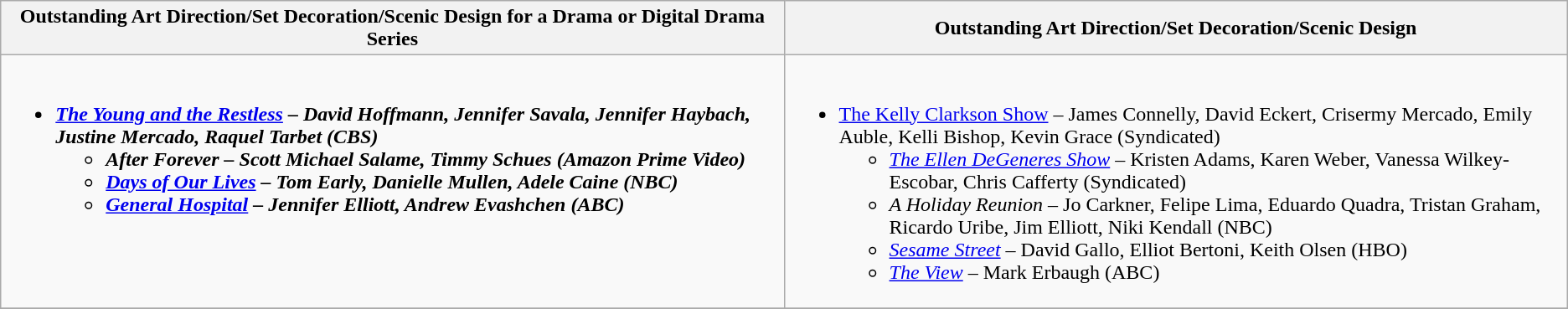<table class=wikitable>
<tr>
<th style="width:50%">Outstanding Art Direction/Set Decoration/Scenic Design for a Drama or Digital Drama Series</th>
<th style="width:50%">Outstanding Art Direction/Set Decoration/Scenic Design</th>
</tr>
<tr>
<td valign="top"><br><ul><li><strong><em><a href='#'>The Young and the Restless</a><em> – David Hoffmann, Jennifer Savala, Jennifer Haybach, Justine Mercado, Raquel Tarbet (CBS)<strong><ul><li></em>After Forever<em> – Scott Michael Salame, Timmy Schues (Amazon Prime Video)</li><li></em><a href='#'>Days of Our Lives</a><em> – Tom Early, Danielle Mullen, Adele Caine (NBC)</li><li></em><a href='#'>General Hospital</a><em> – Jennifer Elliott, Andrew Evashchen (ABC)</li></ul></li></ul></td>
<td valign="top"><br><ul><li></em></strong><a href='#'>The Kelly Clarkson Show</a></em> – James Connelly, David Eckert, Crisermy Mercado, Emily Auble, Kelli Bishop, Kevin Grace (Syndicated)</strong><ul><li><em><a href='#'>The Ellen DeGeneres Show</a></em> – Kristen Adams, Karen Weber, Vanessa Wilkey-Escobar, Chris Cafferty (Syndicated)</li><li><em>A Holiday Reunion</em> – Jo Carkner, Felipe Lima, Eduardo Quadra, Tristan Graham, Ricardo Uribe, Jim Elliott, Niki Kendall (NBC)</li><li><em><a href='#'>Sesame Street</a></em> – David Gallo, Elliot Bertoni, Keith Olsen (HBO)</li><li><em><a href='#'>The View</a></em> – Mark Erbaugh (ABC)</li></ul></li></ul></td>
</tr>
<tr>
</tr>
</table>
